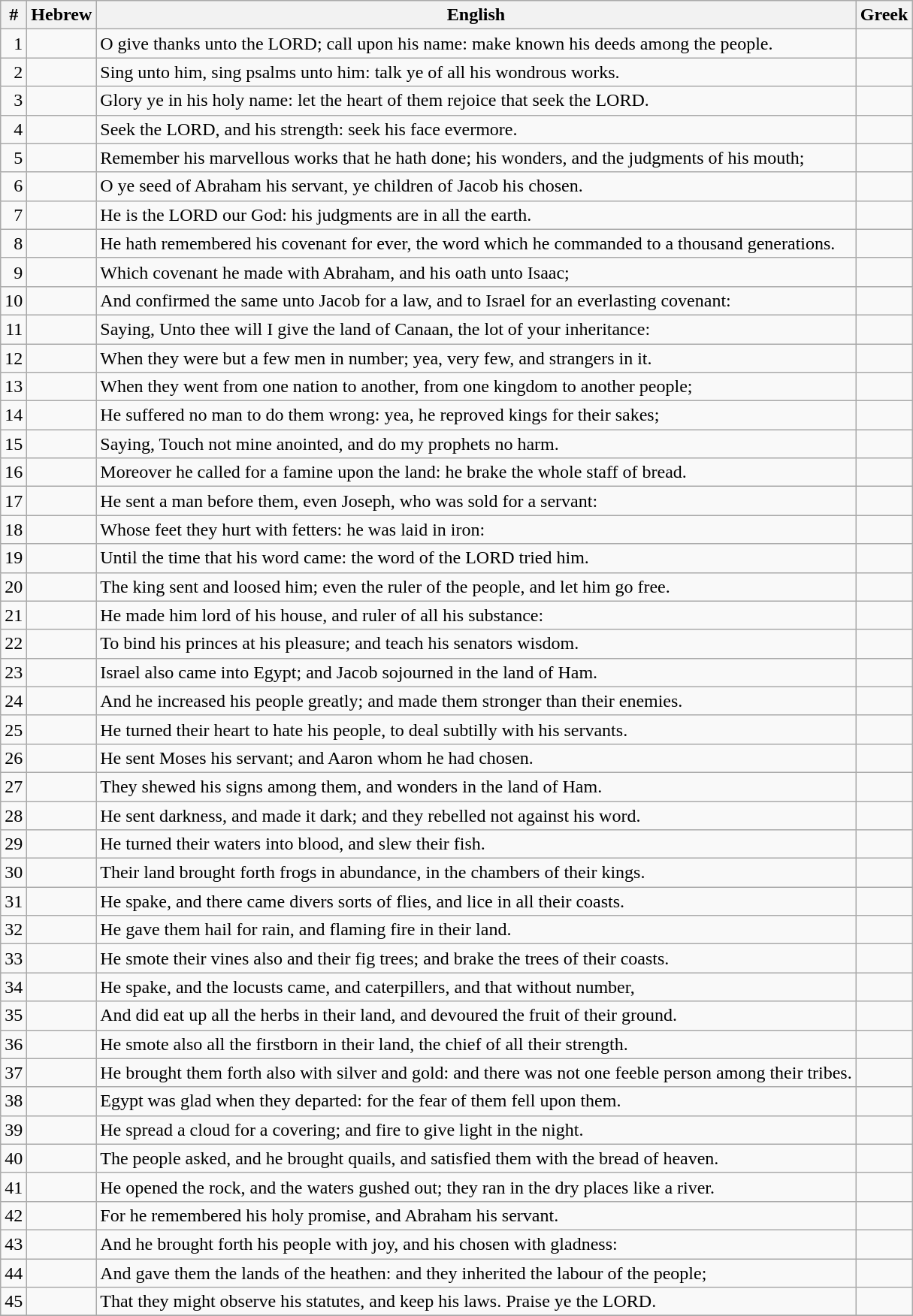<table class=wikitable>
<tr>
<th>#</th>
<th>Hebrew</th>
<th>English</th>
<th>Greek</th>
</tr>
<tr>
<td style="text-align:right">1</td>
<td style="text-align:right"></td>
<td>O give thanks unto the LORD; call upon his name: make known his deeds among the people.</td>
<td></td>
</tr>
<tr>
<td style="text-align:right">2</td>
<td style="text-align:right"></td>
<td>Sing unto him, sing psalms unto him: talk ye of all his wondrous works.</td>
<td></td>
</tr>
<tr>
<td style="text-align:right">3</td>
<td style="text-align:right"></td>
<td>Glory ye in his holy name: let the heart of them rejoice that seek the LORD.</td>
<td></td>
</tr>
<tr>
<td style="text-align:right">4</td>
<td style="text-align:right"></td>
<td>Seek the LORD, and his strength: seek his face evermore.</td>
<td></td>
</tr>
<tr>
<td style="text-align:right">5</td>
<td style="text-align:right"></td>
<td>Remember his marvellous works that he hath done; his wonders, and the judgments of his mouth;</td>
<td></td>
</tr>
<tr>
<td style="text-align:right">6</td>
<td style="text-align:right"></td>
<td>O ye seed of Abraham his servant, ye children of Jacob his chosen.</td>
<td></td>
</tr>
<tr>
<td style="text-align:right">7</td>
<td style="text-align:right"></td>
<td>He is the LORD our God: his judgments are in all the earth.</td>
<td></td>
</tr>
<tr>
<td style="text-align:right">8</td>
<td style="text-align:right"></td>
<td>He hath remembered his covenant for ever, the word which he commanded to a thousand generations.</td>
<td></td>
</tr>
<tr>
<td style="text-align:right">9</td>
<td style="text-align:right"></td>
<td>Which covenant he made with Abraham, and his oath unto Isaac;</td>
<td></td>
</tr>
<tr>
<td style="text-align:right">10</td>
<td style="text-align:right"></td>
<td>And confirmed the same unto Jacob for a law, and to Israel for an everlasting covenant:</td>
<td></td>
</tr>
<tr>
<td style="text-align:right">11</td>
<td style="text-align:right"></td>
<td>Saying, Unto thee will I give the land of Canaan, the lot of your inheritance:</td>
<td></td>
</tr>
<tr>
<td style="text-align:right">12</td>
<td style="text-align:right"></td>
<td>When they were but a few men in number; yea, very few, and strangers in it.</td>
<td></td>
</tr>
<tr>
<td style="text-align:right">13</td>
<td style="text-align:right"></td>
<td>When they went from one nation to another, from one kingdom to another people;</td>
<td></td>
</tr>
<tr>
<td style="text-align:right">14</td>
<td style="text-align:right"></td>
<td>He suffered no man to do them wrong: yea, he reproved kings for their sakes;</td>
<td></td>
</tr>
<tr>
<td style="text-align:right">15</td>
<td style="text-align:right"></td>
<td>Saying, Touch not mine anointed, and do my prophets no harm.</td>
<td></td>
</tr>
<tr>
<td style="text-align:right">16</td>
<td style="text-align:right"></td>
<td>Moreover he called for a famine upon the land: he brake the whole staff of bread.</td>
<td></td>
</tr>
<tr>
<td style="text-align:right">17</td>
<td style="text-align:right"></td>
<td>He sent a man before them, even Joseph, who was sold for a servant:</td>
<td></td>
</tr>
<tr>
<td style="text-align:right">18</td>
<td style="text-align:right"></td>
<td>Whose feet they hurt with fetters: he was laid in iron:</td>
<td></td>
</tr>
<tr>
<td style="text-align:right">19</td>
<td style="text-align:right"></td>
<td>Until the time that his word came: the word of the LORD tried him.</td>
<td></td>
</tr>
<tr>
<td style="text-align:right">20</td>
<td style="text-align:right"></td>
<td>The king sent and loosed him; even the ruler of the people, and let him go free.</td>
<td></td>
</tr>
<tr>
<td style="text-align:right">21</td>
<td style="text-align:right"></td>
<td>He made him lord of his house, and ruler of all his substance:</td>
<td></td>
</tr>
<tr>
<td style="text-align:right">22</td>
<td style="text-align:right"></td>
<td>To bind his princes at his pleasure; and teach his senators wisdom.</td>
<td></td>
</tr>
<tr>
<td style="text-align:right">23</td>
<td style="text-align:right"></td>
<td>Israel also came into Egypt; and Jacob sojourned in the land of Ham.</td>
<td></td>
</tr>
<tr>
<td style="text-align:right">24</td>
<td style="text-align:right"></td>
<td>And he increased his people greatly; and made them stronger than their enemies.</td>
<td></td>
</tr>
<tr>
<td style="text-align:right">25</td>
<td style="text-align:right"></td>
<td>He turned their heart to hate his people, to deal subtilly with his servants.</td>
<td></td>
</tr>
<tr>
<td style="text-align:right">26</td>
<td style="text-align:right"></td>
<td>He sent Moses his servant; and Aaron whom he had chosen.</td>
<td></td>
</tr>
<tr>
<td style="text-align:right">27</td>
<td style="text-align:right"></td>
<td>They shewed his signs among them, and wonders in the land of Ham.</td>
<td></td>
</tr>
<tr>
<td style="text-align:right">28</td>
<td style="text-align:right"></td>
<td>He sent darkness, and made it dark; and they rebelled not against his word.</td>
<td></td>
</tr>
<tr>
<td style="text-align:right">29</td>
<td style="text-align:right"></td>
<td>He turned their waters into blood, and slew their fish.</td>
<td></td>
</tr>
<tr>
<td style="text-align:right">30</td>
<td style="text-align:right"></td>
<td>Their land brought forth frogs in abundance, in the chambers of their kings.</td>
<td></td>
</tr>
<tr>
<td style="text-align:right">31</td>
<td style="text-align:right"></td>
<td>He spake, and there came divers sorts of flies, and lice in all their coasts.</td>
<td></td>
</tr>
<tr>
<td style="text-align:right">32</td>
<td style="text-align:right"></td>
<td>He gave them hail for rain, and flaming fire in their land.</td>
<td></td>
</tr>
<tr>
<td style="text-align:right">33</td>
<td style="text-align:right"></td>
<td>He smote their vines also and their fig trees; and brake the trees of their coasts.</td>
<td></td>
</tr>
<tr>
<td style="text-align:right">34</td>
<td style="text-align:right"></td>
<td>He spake, and the locusts came, and caterpillers, and that without number,</td>
<td></td>
</tr>
<tr>
<td style="text-align:right">35</td>
<td style="text-align:right"></td>
<td>And did eat up all the herbs in their land, and devoured the fruit of their ground.</td>
<td></td>
</tr>
<tr>
<td style="text-align:right">36</td>
<td style="text-align:right"></td>
<td>He smote also all the firstborn in their land, the chief of all their strength.</td>
<td></td>
</tr>
<tr>
<td style="text-align:right">37</td>
<td style="text-align:right"></td>
<td>He brought them forth also with silver and gold: and there was not one feeble person among their tribes.</td>
<td></td>
</tr>
<tr>
<td style="text-align:right">38</td>
<td style="text-align:right"></td>
<td>Egypt was glad when they departed: for the fear of them fell upon them.</td>
<td></td>
</tr>
<tr>
<td style="text-align:right">39</td>
<td style="text-align:right"></td>
<td>He spread a cloud for a covering; and fire to give light in the night.</td>
<td></td>
</tr>
<tr>
<td style="text-align:right">40</td>
<td style="text-align:right"></td>
<td>The people asked, and he brought quails, and satisfied them with the bread of heaven.</td>
<td></td>
</tr>
<tr>
<td style="text-align:right">41</td>
<td style="text-align:right"></td>
<td>He opened the rock, and the waters gushed out; they ran in the dry places like a river.</td>
<td></td>
</tr>
<tr>
<td style="text-align:right">42</td>
<td style="text-align:right"></td>
<td>For he remembered his holy promise, and Abraham his servant.</td>
<td></td>
</tr>
<tr>
<td style="text-align:right">43</td>
<td style="text-align:right"></td>
<td>And he brought forth his people with joy, and his chosen with gladness:</td>
<td></td>
</tr>
<tr>
<td style="text-align:right">44</td>
<td style="text-align:right"></td>
<td>And gave them the lands of the heathen: and they inherited the labour of the people;</td>
<td></td>
</tr>
<tr>
<td style="text-align:right">45</td>
<td style="text-align:right"></td>
<td>That they might observe his statutes, and keep his laws. Praise ye the LORD.</td>
<td></td>
</tr>
<tr>
</tr>
</table>
